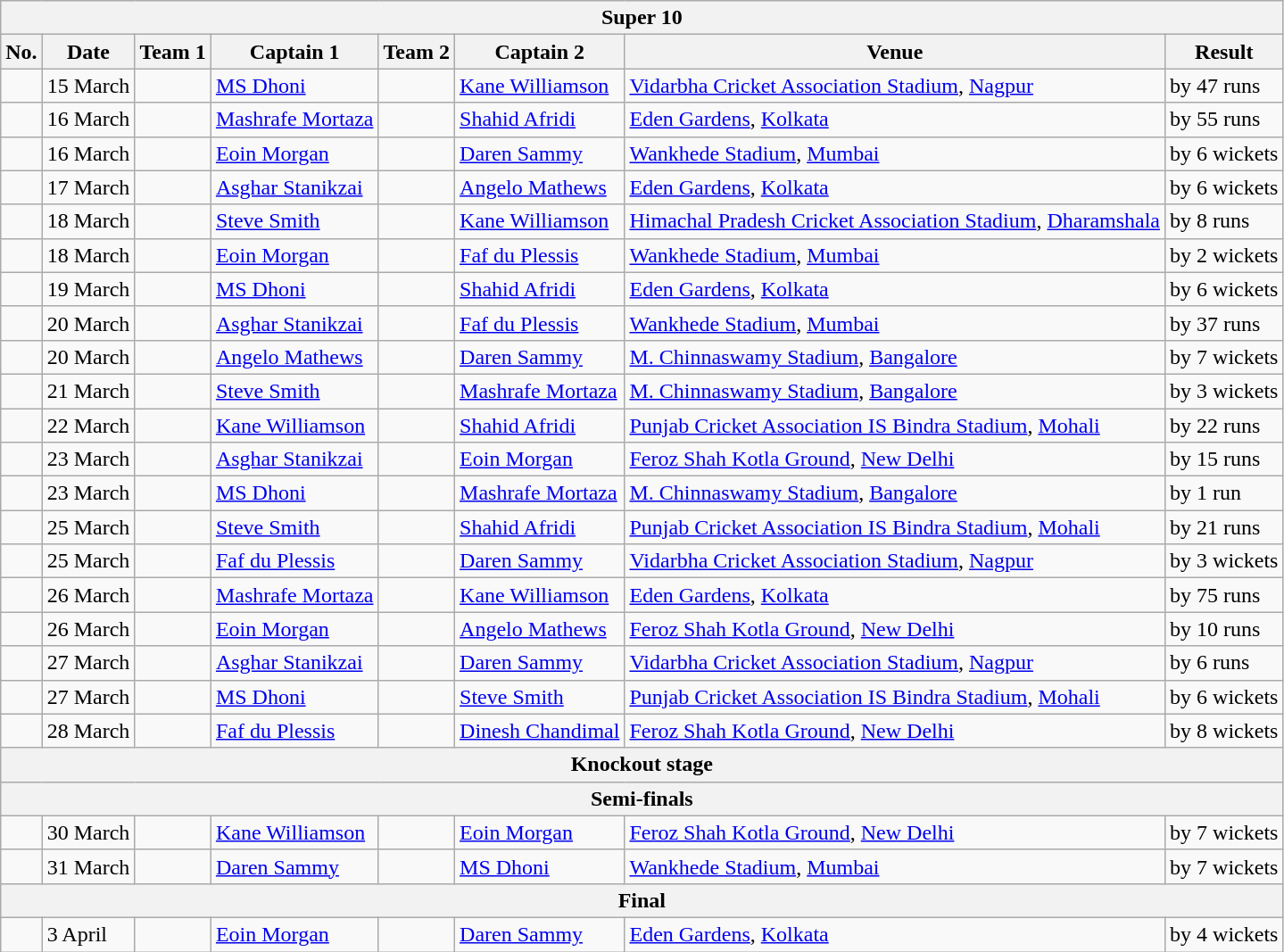<table class="wikitable">
<tr>
<th colspan="9">Super 10</th>
</tr>
<tr>
<th>No.</th>
<th>Date</th>
<th>Team 1</th>
<th>Captain 1</th>
<th>Team 2</th>
<th>Captain 2</th>
<th>Venue</th>
<th>Result</th>
</tr>
<tr>
<td></td>
<td>15 March</td>
<td></td>
<td><a href='#'>MS Dhoni</a></td>
<td></td>
<td><a href='#'>Kane Williamson</a></td>
<td><a href='#'>Vidarbha Cricket Association Stadium</a>, <a href='#'>Nagpur</a></td>
<td> by 47 runs</td>
</tr>
<tr>
<td></td>
<td>16 March</td>
<td></td>
<td><a href='#'>Mashrafe Mortaza</a></td>
<td></td>
<td><a href='#'>Shahid Afridi</a></td>
<td><a href='#'>Eden Gardens</a>, <a href='#'>Kolkata</a></td>
<td> by 55 runs</td>
</tr>
<tr>
<td></td>
<td>16 March</td>
<td></td>
<td><a href='#'>Eoin Morgan</a></td>
<td></td>
<td><a href='#'>Daren Sammy</a></td>
<td><a href='#'>Wankhede Stadium</a>, <a href='#'>Mumbai</a></td>
<td> by 6 wickets</td>
</tr>
<tr>
<td></td>
<td>17 March</td>
<td></td>
<td><a href='#'>Asghar Stanikzai</a></td>
<td></td>
<td><a href='#'>Angelo Mathews</a></td>
<td><a href='#'>Eden Gardens</a>, <a href='#'>Kolkata</a></td>
<td> by 6 wickets</td>
</tr>
<tr>
<td></td>
<td>18 March</td>
<td></td>
<td><a href='#'>Steve Smith</a></td>
<td></td>
<td><a href='#'>Kane Williamson</a></td>
<td><a href='#'>Himachal Pradesh Cricket Association Stadium</a>, <a href='#'>Dharamshala</a></td>
<td> by 8 runs</td>
</tr>
<tr>
<td></td>
<td>18 March</td>
<td></td>
<td><a href='#'>Eoin Morgan</a></td>
<td></td>
<td><a href='#'>Faf du Plessis</a></td>
<td><a href='#'>Wankhede Stadium</a>, <a href='#'>Mumbai</a></td>
<td> by 2 wickets</td>
</tr>
<tr>
<td></td>
<td>19 March</td>
<td></td>
<td><a href='#'>MS Dhoni</a></td>
<td></td>
<td><a href='#'>Shahid Afridi</a></td>
<td><a href='#'>Eden Gardens</a>, <a href='#'>Kolkata</a></td>
<td> by 6 wickets</td>
</tr>
<tr>
<td></td>
<td>20 March</td>
<td></td>
<td><a href='#'>Asghar Stanikzai</a></td>
<td></td>
<td><a href='#'>Faf du Plessis</a></td>
<td><a href='#'>Wankhede Stadium</a>, <a href='#'>Mumbai</a></td>
<td> by 37 runs</td>
</tr>
<tr>
<td></td>
<td>20 March</td>
<td></td>
<td><a href='#'>Angelo Mathews</a></td>
<td></td>
<td><a href='#'>Daren Sammy</a></td>
<td><a href='#'>M. Chinnaswamy Stadium</a>, <a href='#'>Bangalore</a></td>
<td> by 7 wickets</td>
</tr>
<tr>
<td></td>
<td>21 March</td>
<td></td>
<td><a href='#'>Steve Smith</a></td>
<td></td>
<td><a href='#'>Mashrafe Mortaza</a></td>
<td><a href='#'>M. Chinnaswamy Stadium</a>, <a href='#'>Bangalore</a></td>
<td> by 3 wickets</td>
</tr>
<tr>
<td></td>
<td>22 March</td>
<td></td>
<td><a href='#'>Kane Williamson</a></td>
<td></td>
<td><a href='#'>Shahid Afridi</a></td>
<td><a href='#'>Punjab Cricket Association IS Bindra Stadium</a>, <a href='#'>Mohali</a></td>
<td> by 22 runs</td>
</tr>
<tr>
<td></td>
<td>23 March</td>
<td></td>
<td><a href='#'>Asghar Stanikzai</a></td>
<td></td>
<td><a href='#'>Eoin Morgan</a></td>
<td><a href='#'>Feroz Shah Kotla Ground</a>, <a href='#'>New Delhi</a></td>
<td> by 15 runs</td>
</tr>
<tr>
<td></td>
<td>23 March</td>
<td></td>
<td><a href='#'>MS Dhoni</a></td>
<td></td>
<td><a href='#'>Mashrafe Mortaza</a></td>
<td><a href='#'>M. Chinnaswamy Stadium</a>, <a href='#'>Bangalore</a></td>
<td> by 1 run</td>
</tr>
<tr>
<td></td>
<td>25 March</td>
<td></td>
<td><a href='#'>Steve Smith</a></td>
<td></td>
<td><a href='#'>Shahid Afridi</a></td>
<td><a href='#'>Punjab Cricket Association IS Bindra Stadium</a>, <a href='#'>Mohali</a></td>
<td> by 21 runs</td>
</tr>
<tr>
<td></td>
<td>25 March</td>
<td></td>
<td><a href='#'>Faf du Plessis</a></td>
<td></td>
<td><a href='#'>Daren Sammy</a></td>
<td><a href='#'>Vidarbha Cricket Association Stadium</a>, <a href='#'>Nagpur</a></td>
<td> by 3 wickets</td>
</tr>
<tr>
<td></td>
<td>26 March</td>
<td></td>
<td><a href='#'>Mashrafe Mortaza</a></td>
<td></td>
<td><a href='#'>Kane Williamson</a></td>
<td><a href='#'>Eden Gardens</a>, <a href='#'>Kolkata</a></td>
<td> by 75 runs</td>
</tr>
<tr>
<td></td>
<td>26 March</td>
<td></td>
<td><a href='#'>Eoin Morgan</a></td>
<td></td>
<td><a href='#'>Angelo Mathews</a></td>
<td><a href='#'>Feroz Shah Kotla Ground</a>, <a href='#'>New Delhi</a></td>
<td> by 10 runs</td>
</tr>
<tr>
<td></td>
<td>27 March</td>
<td></td>
<td><a href='#'>Asghar Stanikzai</a></td>
<td></td>
<td><a href='#'>Daren Sammy</a></td>
<td><a href='#'>Vidarbha Cricket Association Stadium</a>, <a href='#'>Nagpur</a></td>
<td> by 6 runs</td>
</tr>
<tr>
<td></td>
<td>27 March</td>
<td></td>
<td><a href='#'>MS Dhoni</a></td>
<td></td>
<td><a href='#'>Steve Smith</a></td>
<td><a href='#'>Punjab Cricket Association IS Bindra Stadium</a>, <a href='#'>Mohali</a></td>
<td> by 6 wickets</td>
</tr>
<tr>
<td></td>
<td>28 March</td>
<td></td>
<td><a href='#'>Faf du Plessis</a></td>
<td></td>
<td><a href='#'>Dinesh Chandimal</a></td>
<td><a href='#'>Feroz Shah Kotla Ground</a>, <a href='#'>New Delhi</a></td>
<td> by 8 wickets</td>
</tr>
<tr>
<th colspan="8">Knockout stage</th>
</tr>
<tr>
<th colspan="8">Semi-finals</th>
</tr>
<tr>
<td></td>
<td>30 March</td>
<td></td>
<td><a href='#'>Kane Williamson</a></td>
<td></td>
<td><a href='#'>Eoin Morgan</a></td>
<td><a href='#'>Feroz Shah Kotla Ground</a>, <a href='#'>New Delhi</a></td>
<td> by 7 wickets</td>
</tr>
<tr>
<td></td>
<td>31 March</td>
<td></td>
<td><a href='#'>Daren Sammy</a></td>
<td></td>
<td><a href='#'>MS Dhoni</a></td>
<td><a href='#'>Wankhede Stadium</a>, <a href='#'>Mumbai</a></td>
<td> by 7 wickets</td>
</tr>
<tr>
<th colspan="8">Final</th>
</tr>
<tr>
<td></td>
<td>3 April</td>
<td></td>
<td><a href='#'>Eoin Morgan</a></td>
<td></td>
<td><a href='#'>Daren Sammy</a></td>
<td><a href='#'>Eden Gardens</a>, <a href='#'>Kolkata</a></td>
<td> by 4 wickets</td>
</tr>
</table>
